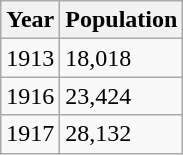<table class="wikitable">
<tr>
<th>Year</th>
<th>Population</th>
</tr>
<tr>
<td>1913</td>
<td>18,018</td>
</tr>
<tr>
<td>1916</td>
<td>23,424</td>
</tr>
<tr>
<td>1917</td>
<td>28,132</td>
</tr>
</table>
